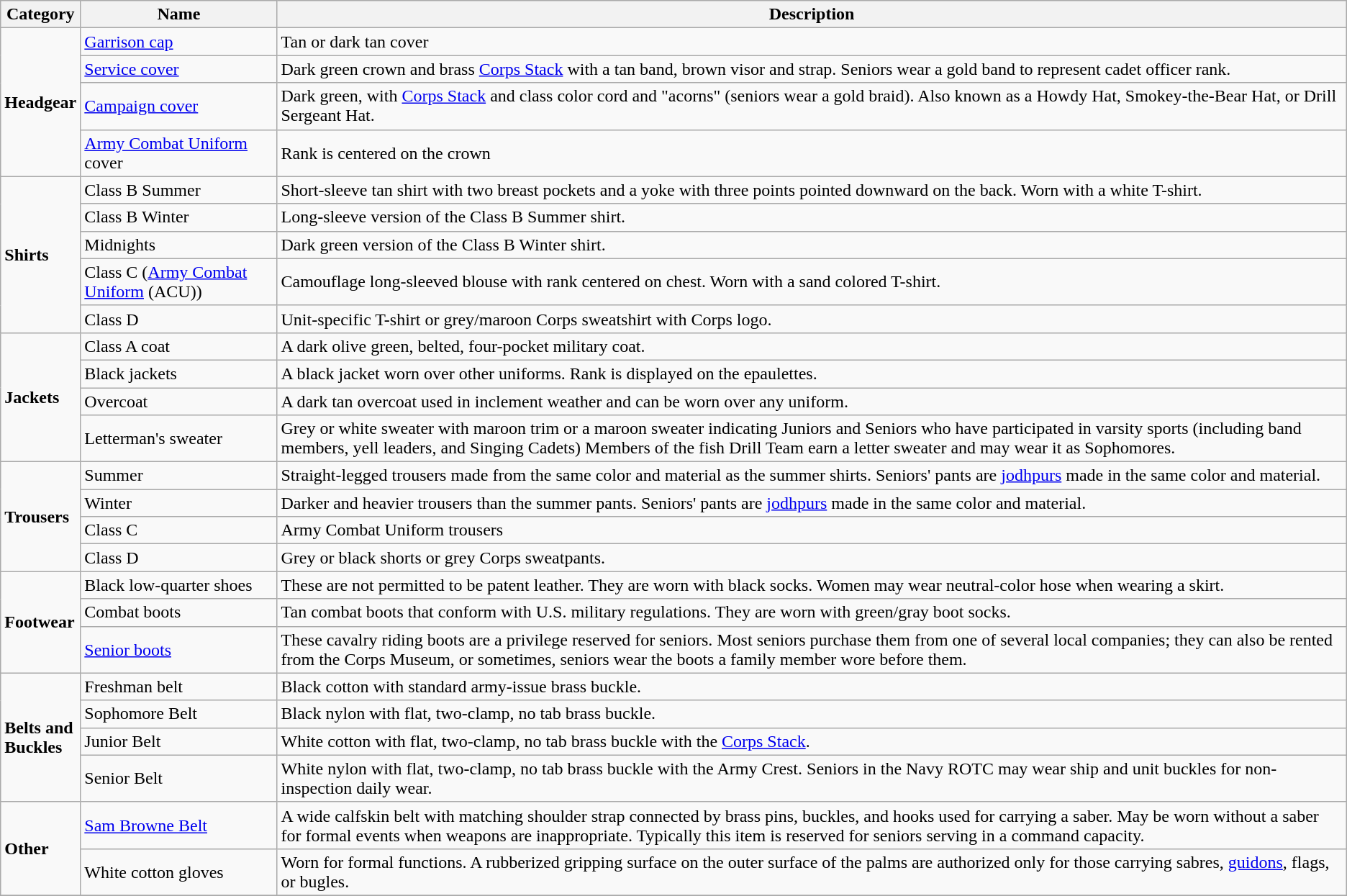<table class="wikitable">
<tr>
<th align="center" valign="top" width="40">Category</th>
<th align="left" valign="top">Name</th>
<th align="center" valign="top">Description</th>
</tr>
<tr>
<td rowspan="4"><strong>Headgear</strong></td>
<td><a href='#'>Garrison cap</a></td>
<td>Tan or dark tan cover</td>
</tr>
<tr>
<td><a href='#'>Service cover</a></td>
<td>Dark green crown and brass <a href='#'>Corps Stack</a> with a tan band, brown visor and strap. Seniors wear a gold band to represent cadet officer rank.</td>
</tr>
<tr>
<td><a href='#'>Campaign cover</a></td>
<td>Dark green, with <a href='#'>Corps Stack</a> and class color cord and "acorns" (seniors wear a gold braid). Also known as a Howdy Hat, Smokey-the-Bear Hat, or Drill Sergeant Hat.</td>
</tr>
<tr>
<td><a href='#'>Army Combat Uniform</a> cover</td>
<td>Rank is centered on the crown</td>
</tr>
<tr>
<td rowspan="5"><strong>Shirts</strong></td>
<td>Class B Summer</td>
<td>Short-sleeve tan shirt with two breast pockets and a yoke with three points pointed downward on the back. Worn with a white T-shirt.</td>
</tr>
<tr>
<td>Class B Winter</td>
<td>Long-sleeve version of the Class B Summer shirt.</td>
</tr>
<tr>
<td>Midnights</td>
<td>Dark green version of the Class B Winter shirt.</td>
</tr>
<tr>
<td>Class C (<a href='#'>Army Combat Uniform</a> (ACU))</td>
<td>Camouflage long-sleeved blouse with rank centered on chest. Worn with a sand colored T-shirt.</td>
</tr>
<tr>
<td>Class D</td>
<td>Unit-specific T-shirt or grey/maroon Corps sweatshirt with Corps logo.</td>
</tr>
<tr>
<td rowspan="4"><strong>Jackets</strong></td>
<td>Class A coat</td>
<td>A dark olive green, belted, four-pocket military coat.</td>
</tr>
<tr>
<td>Black jackets</td>
<td>A black jacket worn over other uniforms. Rank is displayed on the epaulettes.</td>
</tr>
<tr>
<td>Overcoat</td>
<td>A dark tan overcoat used in inclement weather and can be worn over any uniform.</td>
</tr>
<tr>
<td>Letterman's sweater</td>
<td>Grey or white sweater with maroon trim or a maroon sweater indicating Juniors and Seniors who have participated in varsity sports (including band members, yell leaders, and Singing Cadets) Members of the fish Drill Team earn a letter sweater and may wear it as Sophomores.</td>
</tr>
<tr>
<td rowspan="4"><strong>Trousers</strong></td>
<td>Summer</td>
<td>Straight-legged trousers made from the same color and material as the summer shirts. Seniors' pants are <a href='#'>jodhpurs</a> made in the same color and material.</td>
</tr>
<tr>
<td>Winter</td>
<td>Darker and heavier trousers than the summer pants. Seniors' pants are <a href='#'>jodhpurs</a> made in the same color and material.</td>
</tr>
<tr>
<td>Class C</td>
<td>Army Combat Uniform trousers</td>
</tr>
<tr>
<td>Class D</td>
<td>Grey or black shorts or grey Corps sweatpants.</td>
</tr>
<tr>
<td rowspan="3"><strong>Footwear</strong></td>
<td>Black low-quarter shoes</td>
<td>These are not permitted to be patent leather. They are worn with black socks. Women may wear neutral-color hose when wearing a skirt.</td>
</tr>
<tr>
<td>Combat boots</td>
<td>Tan combat boots that conform with U.S. military regulations. They are worn with green/gray boot socks.</td>
</tr>
<tr>
<td><a href='#'>Senior boots</a></td>
<td>These cavalry riding boots are a privilege reserved for seniors. Most seniors purchase them from one of several local companies; they can also be rented from the Corps Museum, or sometimes, seniors wear the boots a family member wore before them.</td>
</tr>
<tr>
<td rowspan="4"><strong>Belts and Buckles</strong></td>
<td>Freshman belt</td>
<td>Black cotton with standard army-issue brass buckle.</td>
</tr>
<tr>
<td>Sophomore Belt</td>
<td>Black nylon with flat, two-clamp, no tab brass buckle.</td>
</tr>
<tr>
<td>Junior Belt</td>
<td>White cotton with flat, two-clamp, no tab brass buckle with the <a href='#'>Corps Stack</a>.</td>
</tr>
<tr>
<td>Senior Belt</td>
<td>White nylon with flat, two-clamp, no tab brass buckle with the Army Crest. Seniors in the Navy ROTC may wear ship and unit buckles for non-inspection daily wear.</td>
</tr>
<tr>
<td rowspan="2"><strong>Other</strong></td>
<td><a href='#'>Sam Browne Belt</a></td>
<td>A wide calfskin belt with matching shoulder strap connected by brass pins, buckles, and hooks used for carrying a saber. May be worn without a saber for formal events when weapons are inappropriate. Typically this item is reserved for seniors serving in a command capacity.</td>
</tr>
<tr>
<td>White cotton gloves</td>
<td>Worn for formal functions. A rubberized gripping surface on the outer surface of the palms are authorized only for those carrying sabres, <a href='#'>guidons</a>, flags, or bugles.</td>
</tr>
<tr>
</tr>
</table>
